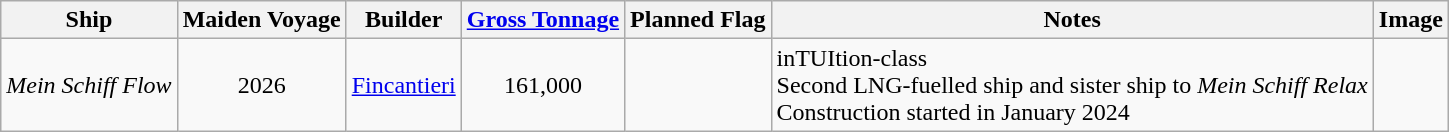<table class="wikitable">
<tr>
<th scope=col>Ship</th>
<th scope=col>Maiden Voyage</th>
<th scope=col>Builder</th>
<th scope=col><a href='#'>Gross Tonnage</a></th>
<th scope=col>Planned Flag</th>
<th scope=col>Notes</th>
<th scope=col>Image</th>
</tr>
<tr>
<td><em>Mein Schiff Flow</em></td>
<td align=center>2026</td>
<td align=center><a href='#'>Fincantieri</a></td>
<td align=center>161,000</td>
<td align="Center"></td>
<td>inTUItion-class<br>Second LNG-fuelled ship and sister ship to <em>Mein Schiff Relax</em><br>Construction started in January 2024</td>
<td></td>
</tr>
</table>
